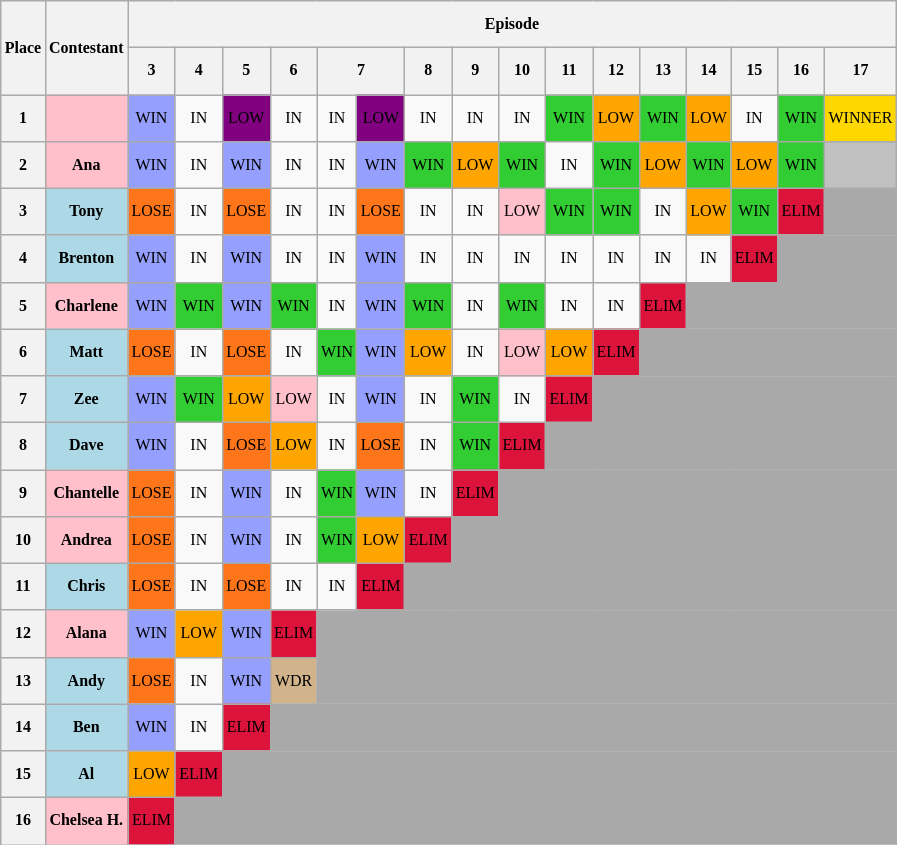<table class="wikitable" style="text-align: center; font-size: 8pt; line-height:26px;">
<tr>
<th rowspan="2">Place</th>
<th rowspan="2">Contestant</th>
<th colspan="16">Episode</th>
</tr>
<tr>
<th>3</th>
<th>4</th>
<th>5</th>
<th>6</th>
<th colspan=2>7</th>
<th>8</th>
<th>9</th>
<th>10</th>
<th>11</th>
<th>12</th>
<th>13</th>
<th>14</th>
<th>15</th>
<th>16</th>
<th>17</th>
</tr>
<tr>
<th>1</th>
<th style="background:pink;"></th>
<td style="background:#959FFD">WIN</td>
<td>IN</td>
<td style="background:purple">LOW</td>
<td>IN</td>
<td>IN</td>
<td style="background:purple">LOW</td>
<td>IN</td>
<td>IN</td>
<td>IN</td>
<td style="background:limegreen">WIN</td>
<td style="background:orange">LOW</td>
<td style="background:limegreen">WIN</td>
<td style="background:orange">LOW</td>
<td>IN</td>
<td style="background:limegreen">WIN</td>
<td style="background:gold">WINNER</td>
</tr>
<tr>
<th>2</th>
<th style="background:pink;">Ana</th>
<td style="background:#959FFD">WIN</td>
<td>IN</td>
<td style="background:#959FFD">WIN</td>
<td>IN</td>
<td>IN</td>
<td style="background:#959FFD">WIN</td>
<td style="background:limegreen">WIN</td>
<td style="background:orange">LOW</td>
<td style="background:limegreen">WIN</td>
<td>IN</td>
<td style="background:limegreen">WIN</td>
<td style="background:orange">LOW</td>
<td style="background:limegreen">WIN</td>
<td style="background:orange">LOW</td>
<td style="background:limegreen">WIN</td>
<td style="background:silver;"></td>
</tr>
<tr>
<th>3</th>
<th style="background:lightblue;">Tony</th>
<td style="background:#FF751A">LOSE</td>
<td>IN</td>
<td style="background:#FF751A">LOSE</td>
<td>IN</td>
<td>IN</td>
<td style="background:#FF751A">LOSE</td>
<td>IN</td>
<td>IN</td>
<td style="background:pink">LOW</td>
<td style="background:limegreen">WIN</td>
<td style="background:limegreen">WIN</td>
<td>IN</td>
<td style="background:orange">LOW</td>
<td style="background:limegreen">WIN</td>
<td style="background:crimson">ELIM</td>
<td colspan="16" style="background:darkgrey"></td>
</tr>
<tr>
<th>4</th>
<th style="background:lightblue;">Brenton</th>
<td style="background:#959FFD">WIN</td>
<td>IN</td>
<td style="background:#959FFD">WIN</td>
<td>IN</td>
<td>IN</td>
<td style="background:#959FFD">WIN</td>
<td>IN</td>
<td>IN</td>
<td>IN</td>
<td>IN</td>
<td>IN</td>
<td>IN</td>
<td>IN</td>
<td style="background:crimson">ELIM</td>
<td colspan="16" style="background:darkgrey"></td>
</tr>
<tr>
<th>5</th>
<th style="background:pink;">Charlene</th>
<td style="background:#959FFD">WIN</td>
<td style="background:limegreen">WIN</td>
<td style="background:#959FFD">WIN</td>
<td style="background:limegreen">WIN</td>
<td>IN</td>
<td style="background:#959FFD">WIN</td>
<td style="background:limegreen">WIN</td>
<td>IN</td>
<td style="background:limegreen">WIN</td>
<td>IN</td>
<td>IN</td>
<td style="background:crimson">ELIM</td>
<td colspan="16" style="background:darkgrey"></td>
</tr>
<tr>
<th>6</th>
<th style="background:lightblue;">Matt</th>
<td style="background:#FF751A">LOSE</td>
<td>IN</td>
<td style="background:#FF751A">LOSE</td>
<td>IN</td>
<td style="background:limegreen">WIN</td>
<td style="background:#959FFD">WIN</td>
<td style="background:orange">LOW</td>
<td>IN</td>
<td style="background:pink">LOW</td>
<td style="background:orange">LOW</td>
<td style="background:crimson">ELIM</td>
<td colspan="16" style="background:darkgrey"></td>
</tr>
<tr>
<th>7</th>
<th style="background:lightblue;">Zee</th>
<td style="background:#959FFD">WIN</td>
<td style="background:limegreen">WIN</td>
<td style="background:orange">LOW</td>
<td style="background:pink">LOW</td>
<td>IN</td>
<td style="background:#959FFD">WIN</td>
<td>IN</td>
<td style="background:limegreen">WIN</td>
<td>IN</td>
<td style="background:crimson">ELIM</td>
<td colspan="16" style="background:darkgrey"></td>
</tr>
<tr>
<th>8</th>
<th style="background:lightblue;">Dave</th>
<td style="background:#959FFD">WIN</td>
<td>IN</td>
<td style="background:#FF751A">LOSE</td>
<td style="background:orange">LOW</td>
<td>IN</td>
<td style="background:#FF751A">LOSE</td>
<td>IN</td>
<td style="background:limegreen">WIN</td>
<td style="background:crimson">ELIM</td>
<td colspan="16" style="background:darkgrey"></td>
</tr>
<tr>
<th>9</th>
<th style="background:pink;">Chantelle</th>
<td style="background:#FF751A">LOSE</td>
<td>IN</td>
<td style="background:#959FFD">WIN</td>
<td>IN</td>
<td style="background:limegreen">WIN</td>
<td style="background:#959FFD">WIN</td>
<td>IN</td>
<td style="background:crimson">ELIM</td>
<td colspan="16" style="background:darkgrey"></td>
</tr>
<tr>
<th>10</th>
<th style="background:pink;">Andrea</th>
<td style="background:#FF751A">LOSE</td>
<td>IN</td>
<td style="background:#959FFD">WIN</td>
<td>IN</td>
<td style="background:limegreen">WIN</td>
<td style="background:orange">LOW</td>
<td style="background:crimson">ELIM</td>
<td colspan="16" style="background:darkgrey"></td>
</tr>
<tr>
<th>11</th>
<th style="background:lightblue;">Chris</th>
<td style="background:#FF751A">LOSE</td>
<td>IN</td>
<td style="background:#FF751A">LOSE</td>
<td>IN</td>
<td>IN</td>
<td style="background:crimson">ELIM</td>
<td colspan="16" style="background:darkgrey"></td>
</tr>
<tr>
<th>12</th>
<th style="background:pink;">Alana</th>
<td style="background:#959FFD">WIN</td>
<td style="background:orange">LOW</td>
<td style="background:#959FFD">WIN</td>
<td style="background:crimson">ELIM</td>
<td colspan="16" style="background:darkgrey"></td>
</tr>
<tr>
<th>13</th>
<th style="background:lightblue;">Andy</th>
<td style="background:#FF751A">LOSE</td>
<td>IN</td>
<td style="background:#959FFD">WIN</td>
<td style="background:tan">WDR</td>
<td colspan="16" style="background:darkgrey"></td>
</tr>
<tr>
<th>14</th>
<th style="background:lightblue;">Ben</th>
<td style="background:#959FFD">WIN</td>
<td>IN</td>
<td style="background:crimson">ELIM</td>
<td colspan="16" style="background:darkgrey"></td>
</tr>
<tr>
<th>15</th>
<th style="background:lightblue;">Al</th>
<td style="background:orange">LOW</td>
<td style="background:crimson">ELIM</td>
<td colspan="16" style="background:darkgrey"></td>
</tr>
<tr>
<th>16</th>
<th style="background:pink;">Chelsea H.</th>
<td style="background:crimson">ELIM</td>
<td colspan="16" style="background:darkgrey"></td>
</tr>
</table>
